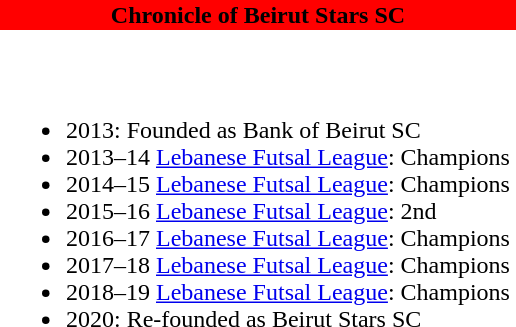<table class="toccolours">
<tr>
<th style="text-align:center; background:red;"><span> Chronicle of Beirut Stars SC</span></th>
</tr>
<tr>
<td><div><br><table>
<tr>
<td style="vertical-align:top; width:33%;"><br><ul><li>2013: Founded as Bank of Beirut SC</li><li>2013–14 <a href='#'>Lebanese Futsal League</a>: Champions</li><li>2014–15 <a href='#'>Lebanese Futsal League</a>: Champions</li><li>2015–16 <a href='#'>Lebanese Futsal League</a>: 2nd</li><li>2016–17 <a href='#'>Lebanese Futsal League</a>: Champions</li><li>2017–18 <a href='#'>Lebanese Futsal League</a>: Champions</li><li>2018–19 <a href='#'>Lebanese Futsal League</a>: Champions</li><li>2020: Re-founded as Beirut Stars SC</li></ul></td>
</tr>
</table>
</div></td>
</tr>
</table>
